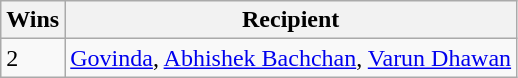<table class="wikitable">
<tr>
<th>Wins</th>
<th>Recipient</th>
</tr>
<tr>
<td>2</td>
<td><a href='#'>Govinda</a>, <a href='#'>Abhishek Bachchan</a>, <a href='#'>Varun Dhawan</a></td>
</tr>
</table>
